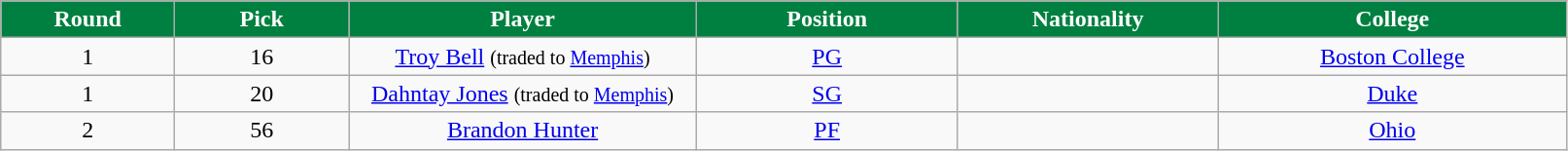<table class="wikitable sortable sortable">
<tr>
<th style="background:#008040; color:white" width="10%">Round</th>
<th style="background:#008040; color:white" width="10%">Pick</th>
<th style="background:#008040; color:white" width="20%">Player</th>
<th style="background:#008040; color:white" width="15%">Position</th>
<th style="background:#008040; color:white" width="15%">Nationality</th>
<th style="background:#008040; color:white" width="20%">College</th>
</tr>
<tr style="text-align: center">
<td>1</td>
<td>16</td>
<td><a href='#'>Troy Bell</a> <small>(traded to <a href='#'>Memphis</a>)</small></td>
<td><a href='#'>PG</a></td>
<td></td>
<td><a href='#'>Boston College</a></td>
</tr>
<tr style="text-align: center">
<td>1</td>
<td>20</td>
<td><a href='#'>Dahntay Jones</a> <small>(traded to <a href='#'>Memphis</a>)</small></td>
<td><a href='#'>SG</a></td>
<td></td>
<td><a href='#'>Duke</a></td>
</tr>
<tr style="text-align: center">
<td>2</td>
<td>56</td>
<td><a href='#'>Brandon Hunter</a></td>
<td><a href='#'>PF</a></td>
<td></td>
<td><a href='#'>Ohio</a></td>
</tr>
</table>
